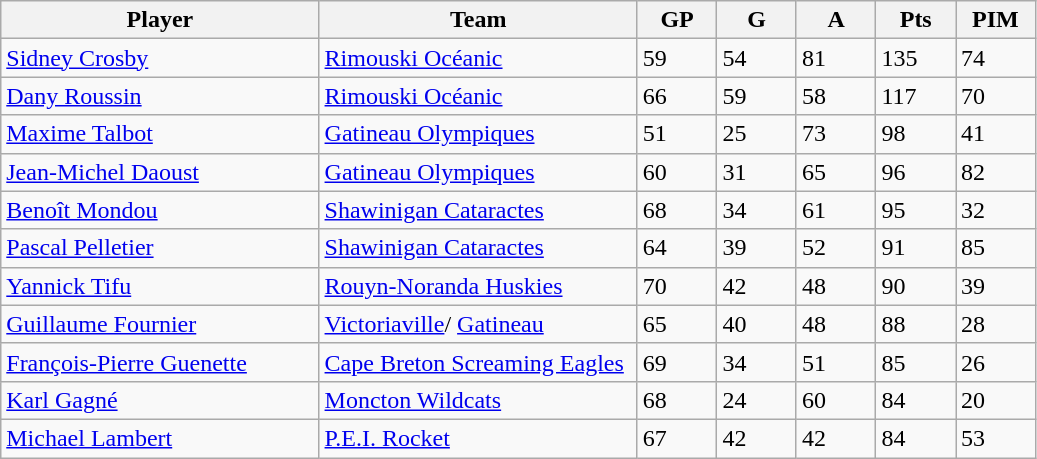<table class="wikitable">
<tr>
<th bgcolor="#DDDDFF" width="30%">Player</th>
<th bgcolor="#DDDDFF" width="30%">Team</th>
<th bgcolor="#DDDDFF" width="7.5%">GP</th>
<th bgcolor="#DDDDFF" width="7.5%">G</th>
<th bgcolor="#DDDDFF" width="7.5%">A</th>
<th bgcolor="#DDDDFF" width="7.5%">Pts</th>
<th bgcolor="#DDDDFF" width="7.5%">PIM</th>
</tr>
<tr>
<td><a href='#'>Sidney Crosby</a></td>
<td><a href='#'>Rimouski Océanic</a></td>
<td>59</td>
<td>54</td>
<td>81</td>
<td>135</td>
<td>74</td>
</tr>
<tr>
<td><a href='#'>Dany Roussin</a></td>
<td><a href='#'>Rimouski Océanic</a></td>
<td>66</td>
<td>59</td>
<td>58</td>
<td>117</td>
<td>70</td>
</tr>
<tr>
<td><a href='#'>Maxime Talbot</a></td>
<td><a href='#'>Gatineau Olympiques</a></td>
<td>51</td>
<td>25</td>
<td>73</td>
<td>98</td>
<td>41</td>
</tr>
<tr>
<td><a href='#'>Jean-Michel Daoust</a></td>
<td><a href='#'>Gatineau Olympiques</a></td>
<td>60</td>
<td>31</td>
<td>65</td>
<td>96</td>
<td>82</td>
</tr>
<tr>
<td><a href='#'>Benoît Mondou</a></td>
<td><a href='#'>Shawinigan Cataractes</a></td>
<td>68</td>
<td>34</td>
<td>61</td>
<td>95</td>
<td>32</td>
</tr>
<tr>
<td><a href='#'>Pascal Pelletier</a></td>
<td><a href='#'>Shawinigan Cataractes</a></td>
<td>64</td>
<td>39</td>
<td>52</td>
<td>91</td>
<td>85</td>
</tr>
<tr>
<td><a href='#'>Yannick Tifu</a></td>
<td><a href='#'>Rouyn-Noranda Huskies</a></td>
<td>70</td>
<td>42</td>
<td>48</td>
<td>90</td>
<td>39</td>
</tr>
<tr>
<td><a href='#'> Guillaume Fournier</a></td>
<td><a href='#'>Victoriaville</a>/ <a href='#'>Gatineau</a></td>
<td>65</td>
<td>40</td>
<td>48</td>
<td>88</td>
<td>28</td>
</tr>
<tr>
<td><a href='#'>François-Pierre Guenette</a></td>
<td><a href='#'>Cape Breton Screaming Eagles</a></td>
<td>69</td>
<td>34</td>
<td>51</td>
<td>85</td>
<td>26</td>
</tr>
<tr>
<td><a href='#'>Karl Gagné</a></td>
<td><a href='#'>Moncton Wildcats</a></td>
<td>68</td>
<td>24</td>
<td>60</td>
<td>84</td>
<td>20</td>
</tr>
<tr>
<td><a href='#'>Michael Lambert</a></td>
<td><a href='#'>P.E.I. Rocket</a></td>
<td>67</td>
<td>42</td>
<td>42</td>
<td>84</td>
<td>53</td>
</tr>
</table>
